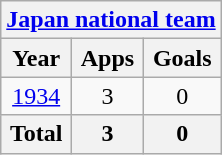<table class="wikitable" style="text-align:center">
<tr>
<th colspan=3><a href='#'>Japan national team</a></th>
</tr>
<tr>
<th>Year</th>
<th>Apps</th>
<th>Goals</th>
</tr>
<tr>
<td><a href='#'>1934</a></td>
<td>3</td>
<td>0</td>
</tr>
<tr>
<th>Total</th>
<th>3</th>
<th>0</th>
</tr>
</table>
